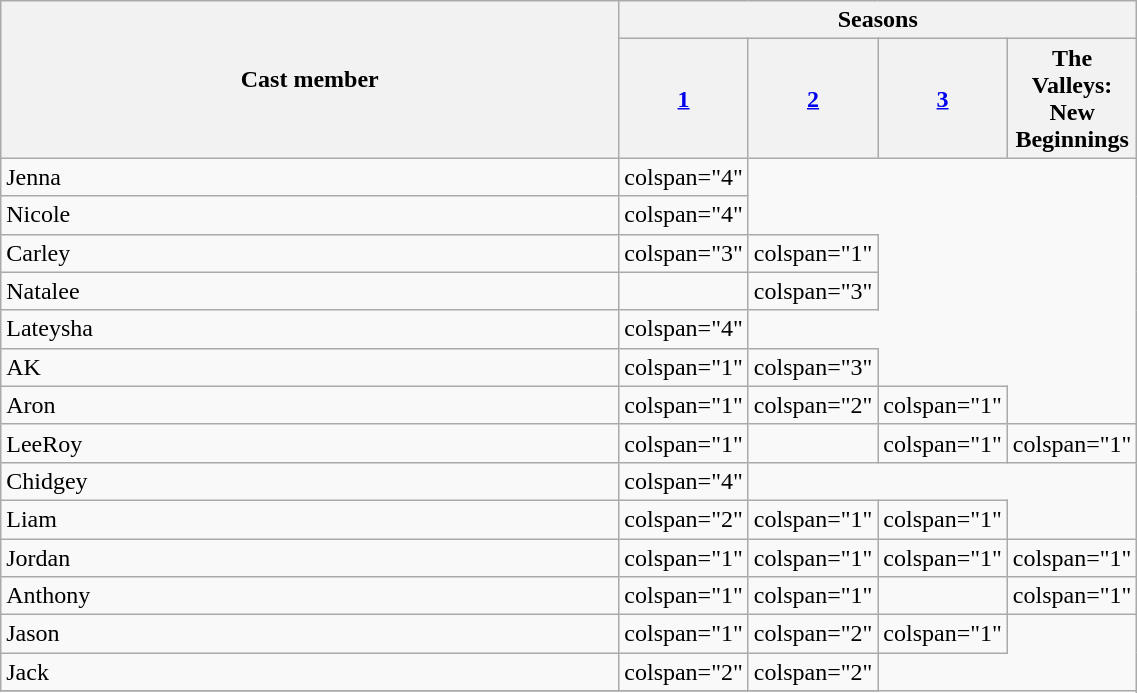<table class="wikitable plainrowheaders" style="width:60%;">
<tr>
<th rowspan="2” style="width:10%;"><strong>Cast member</strong></th>
<th colspan="4">Seasons</th>
</tr>
<tr>
<th style="width:9%;"><a href='#'>1</a></th>
<th style="width:9%;"><a href='#'>2</a></th>
<th style="width:9%;"><a href='#'>3</a></th>
<th style="width:7%;">The Valleys: New Beginnings</th>
</tr>
<tr>
<td>Jenna</td>
<td>colspan="4" </td>
</tr>
<tr>
<td>Nicole</td>
<td>colspan="4" </td>
</tr>
<tr>
<td>Carley</td>
<td>colspan="3" </td>
<td>colspan="1" </td>
</tr>
<tr>
<td>Natalee</td>
<td></td>
<td>colspan="3" </td>
</tr>
<tr>
<td>Lateysha</td>
<td>colspan="4" </td>
</tr>
<tr>
<td>AK</td>
<td>colspan="1" </td>
<td>colspan="3" </td>
</tr>
<tr>
<td>Aron</td>
<td>colspan="1" </td>
<td>colspan="2" </td>
<td>colspan="1" </td>
</tr>
<tr>
<td>LeeRoy</td>
<td>colspan="1" </td>
<td></td>
<td>colspan="1" </td>
<td>colspan="1" </td>
</tr>
<tr>
<td>Chidgey</td>
<td>colspan="4" </td>
</tr>
<tr>
<td>Liam</td>
<td>colspan="2" </td>
<td>colspan="1" </td>
<td>colspan="1" </td>
</tr>
<tr>
<td>Jordan</td>
<td>colspan="1" </td>
<td>colspan="1" </td>
<td>colspan="1" </td>
<td>colspan="1" </td>
</tr>
<tr>
<td>Anthony</td>
<td>colspan="1" </td>
<td>colspan="1" </td>
<td></td>
<td>colspan="1" </td>
</tr>
<tr>
<td>Jason</td>
<td>colspan="1" </td>
<td>colspan="2" </td>
<td>colspan="1" </td>
</tr>
<tr>
<td>Jack</td>
<td>colspan="2" </td>
<td>colspan="2" </td>
</tr>
<tr>
</tr>
</table>
